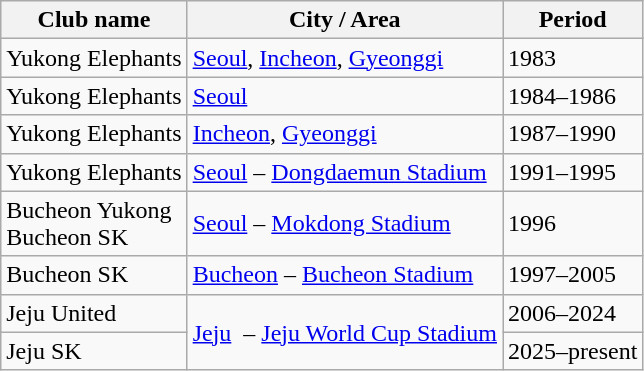<table class="wikitable">
<tr>
<th>Club name</th>
<th>City / Area</th>
<th>Period</th>
</tr>
<tr>
<td>Yukong Elephants</td>
<td><a href='#'>Seoul</a>, <a href='#'>Incheon</a>, <a href='#'>Gyeonggi</a></td>
<td>1983</td>
</tr>
<tr>
<td>Yukong Elephants</td>
<td><a href='#'>Seoul</a></td>
<td>1984–1986</td>
</tr>
<tr>
<td>Yukong Elephants</td>
<td><a href='#'>Incheon</a>, <a href='#'>Gyeonggi</a></td>
<td>1987–1990</td>
</tr>
<tr>
<td>Yukong Elephants</td>
<td><a href='#'>Seoul</a> – <a href='#'>Dongdaemun Stadium</a></td>
<td>1991–1995</td>
</tr>
<tr>
<td>Bucheon Yukong<br>Bucheon SK</td>
<td><a href='#'>Seoul</a> – <a href='#'>Mokdong Stadium</a></td>
<td>1996</td>
</tr>
<tr>
<td>Bucheon SK</td>
<td><a href='#'>Bucheon</a> – <a href='#'>Bucheon Stadium</a></td>
<td>1997–2005</td>
</tr>
<tr>
<td>Jeju United</td>
<td rowspan="2"><a href='#'>Jeju</a>  – <a href='#'>Jeju World Cup Stadium</a></td>
<td>2006–2024</td>
</tr>
<tr>
<td>Jeju SK</td>
<td>2025–present</td>
</tr>
</table>
